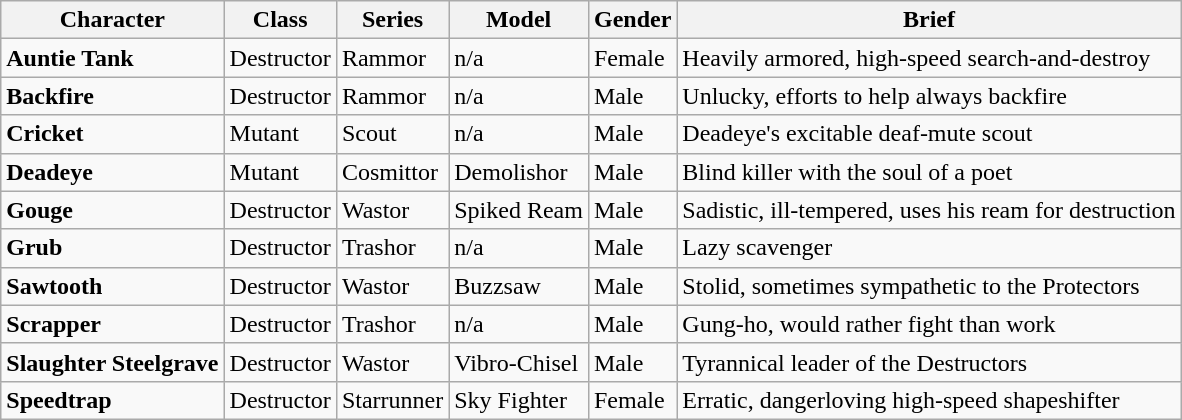<table class="wikitable">
<tr>
<th>Character</th>
<th>Class</th>
<th>Series</th>
<th>Model</th>
<th>Gender</th>
<th>Brief</th>
</tr>
<tr>
<td><strong>Auntie Tank</strong></td>
<td>Destructor</td>
<td>Rammor</td>
<td>n/a</td>
<td>Female</td>
<td>Heavily armored, high-speed search-and-destroy</td>
</tr>
<tr>
<td><strong>Backfire</strong></td>
<td>Destructor</td>
<td>Rammor</td>
<td>n/a</td>
<td>Male</td>
<td>Unlucky, efforts to help always backfire</td>
</tr>
<tr>
<td><strong>Cricket</strong></td>
<td>Mutant</td>
<td>Scout</td>
<td>n/a</td>
<td>Male</td>
<td>Deadeye's excitable deaf-mute scout</td>
</tr>
<tr>
<td><strong>Deadeye</strong></td>
<td>Mutant</td>
<td>Cosmittor</td>
<td>Demolishor</td>
<td>Male</td>
<td>Blind killer with the soul of a poet</td>
</tr>
<tr>
<td><strong>Gouge</strong></td>
<td>Destructor</td>
<td>Wastor</td>
<td>Spiked Ream</td>
<td>Male</td>
<td>Sadistic, ill-tempered, uses his ream for destruction</td>
</tr>
<tr>
<td><strong>Grub</strong></td>
<td>Destructor</td>
<td>Trashor</td>
<td>n/a</td>
<td>Male</td>
<td>Lazy scavenger</td>
</tr>
<tr>
<td><strong>Sawtooth</strong></td>
<td>Destructor</td>
<td>Wastor</td>
<td>Buzzsaw</td>
<td>Male</td>
<td>Stolid, sometimes sympathetic to the Protectors</td>
</tr>
<tr>
<td><strong>Scrapper</strong></td>
<td>Destructor</td>
<td>Trashor</td>
<td>n/a</td>
<td>Male</td>
<td>Gung-ho, would rather fight than work</td>
</tr>
<tr>
<td><strong>Slaughter Steelgrave</strong></td>
<td>Destructor</td>
<td>Wastor</td>
<td>Vibro-Chisel</td>
<td>Male</td>
<td>Tyrannical leader of the Destructors</td>
</tr>
<tr>
<td><strong>Speedtrap</strong></td>
<td>Destructor</td>
<td>Starrunner</td>
<td>Sky Fighter</td>
<td>Female</td>
<td>Erratic, dangerloving high-speed shapeshifter</td>
</tr>
</table>
